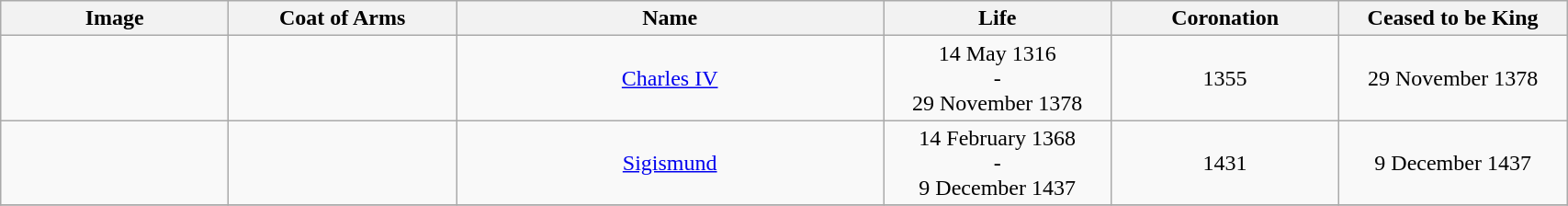<table width=90% class="wikitable">
<tr>
<th width=8%>Image</th>
<th width=8%>Coat of Arms</th>
<th width=15%>Name</th>
<th width=8%>Life</th>
<th width=8%>Coronation</th>
<th width=8%>Ceased to be King</th>
</tr>
<tr>
<td></td>
<td></td>
<td align="center"><a href='#'>Charles IV</a></td>
<td align="center">14 May 1316<br>-<br>29 November 1378</td>
<td align="center">1355</td>
<td align="center">29 November 1378</td>
</tr>
<tr>
<td></td>
<td></td>
<td align="center"><a href='#'>Sigismund</a></td>
<td align="center">14 February 1368<br>-<br>9 December 1437</td>
<td align="center">1431</td>
<td align="center">9 December 1437</td>
</tr>
<tr>
</tr>
</table>
